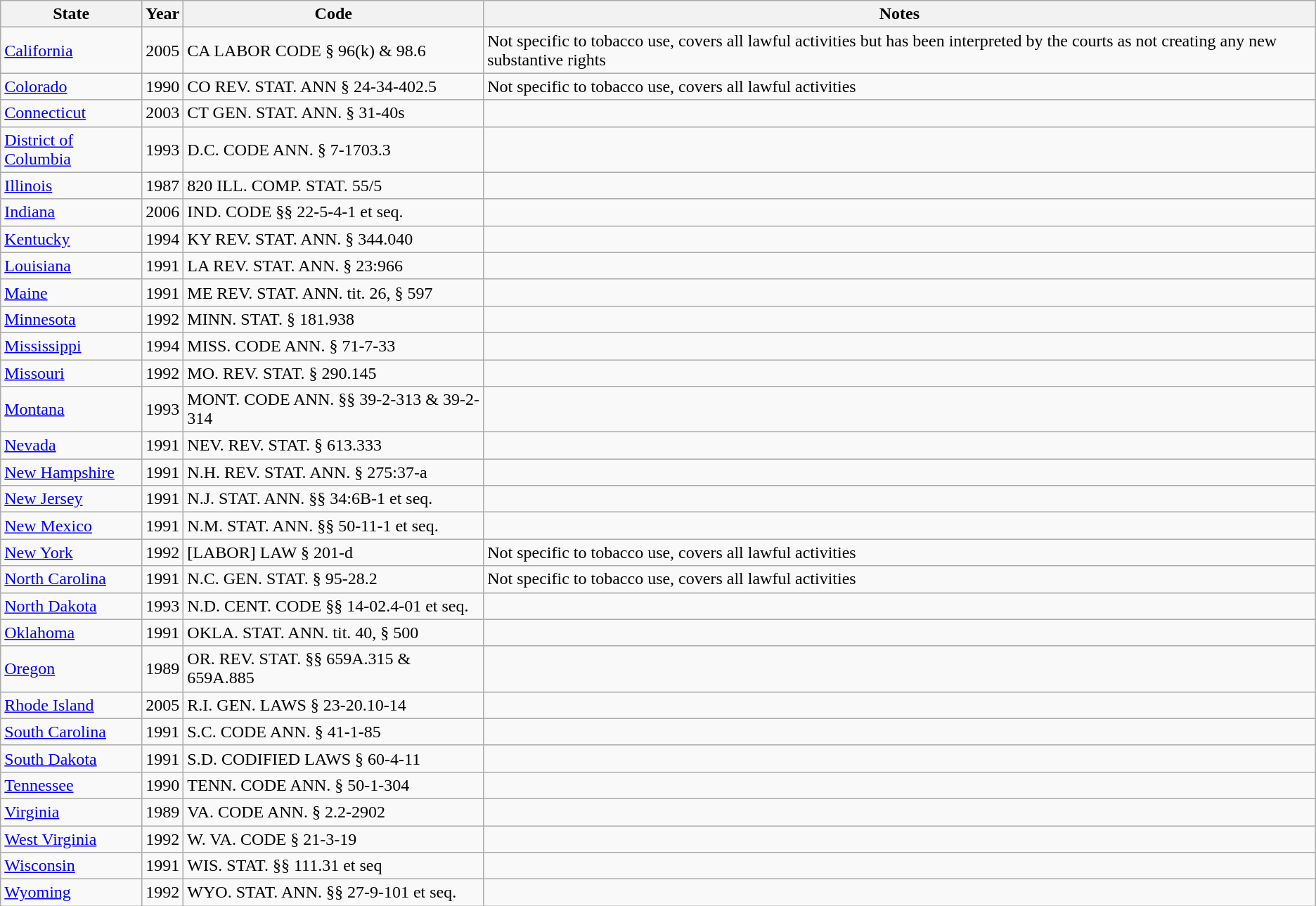<table class="wikitable sortable">
<tr>
<th>State</th>
<th>Year</th>
<th>Code</th>
<th>Notes</th>
</tr>
<tr>
<td><a href='#'>California</a></td>
<td>2005</td>
<td>CA LABOR CODE § 96(k) & 98.6</td>
<td>Not specific to tobacco use, covers all lawful activities but has been interpreted by the courts as not creating any new substantive rights</td>
</tr>
<tr>
<td><a href='#'>Colorado</a></td>
<td>1990</td>
<td>CO REV. STAT. ANN § 24-34-402.5</td>
<td>Not specific to tobacco use, covers all lawful activities</td>
</tr>
<tr>
<td><a href='#'>Connecticut</a></td>
<td>2003</td>
<td>CT GEN. STAT. ANN. § 31-40s</td>
<td></td>
</tr>
<tr>
<td><a href='#'>District of Columbia</a></td>
<td>1993</td>
<td>D.C. CODE ANN. § 7-1703.3</td>
<td></td>
</tr>
<tr>
<td><a href='#'>Illinois</a></td>
<td>1987</td>
<td>820 ILL. COMP. STAT. 55/5</td>
<td></td>
</tr>
<tr>
<td><a href='#'>Indiana</a></td>
<td>2006</td>
<td>IND. CODE §§ 22-5-4-1 et seq.</td>
<td></td>
</tr>
<tr>
<td><a href='#'>Kentucky</a></td>
<td>1994</td>
<td>KY REV. STAT. ANN. § 344.040</td>
<td></td>
</tr>
<tr>
<td><a href='#'>Louisiana</a></td>
<td>1991</td>
<td>LA REV. STAT. ANN. § 23:966</td>
<td></td>
</tr>
<tr>
<td><a href='#'>Maine</a></td>
<td>1991</td>
<td>ME REV. STAT. ANN. tit. 26, § 597</td>
<td></td>
</tr>
<tr>
<td><a href='#'>Minnesota</a></td>
<td>1992</td>
<td>MINN. STAT. § 181.938</td>
<td></td>
</tr>
<tr>
<td><a href='#'>Mississippi</a></td>
<td>1994</td>
<td>MISS. CODE ANN. § 71-7-33</td>
<td></td>
</tr>
<tr>
<td><a href='#'>Missouri</a></td>
<td>1992</td>
<td>MO. REV. STAT. § 290.145</td>
<td></td>
</tr>
<tr>
<td><a href='#'>Montana</a></td>
<td>1993</td>
<td>MONT. CODE ANN. §§ 39-2-313 & 39-2-314</td>
<td></td>
</tr>
<tr>
<td><a href='#'>Nevada</a></td>
<td>1991</td>
<td>NEV. REV. STAT. § 613.333</td>
<td></td>
</tr>
<tr>
<td><a href='#'>New Hampshire</a></td>
<td>1991</td>
<td>N.H. REV. STAT. ANN. § 275:37-a</td>
<td></td>
</tr>
<tr>
<td><a href='#'>New Jersey</a></td>
<td>1991</td>
<td>N.J. STAT. ANN. §§ 34:6B-1 et seq.</td>
<td></td>
</tr>
<tr>
<td><a href='#'>New Mexico</a></td>
<td>1991</td>
<td>N.M. STAT. ANN. §§ 50-11-1 et seq.</td>
<td></td>
</tr>
<tr>
<td><a href='#'>New York</a></td>
<td>1992</td>
<td>[LABOR] LAW § 201-d</td>
<td>Not specific to tobacco use, covers all lawful activities</td>
</tr>
<tr>
<td><a href='#'>North Carolina</a></td>
<td>1991</td>
<td>N.C. GEN. STAT. § 95-28.2</td>
<td>Not specific to tobacco use, covers all lawful activities</td>
</tr>
<tr>
<td><a href='#'>North Dakota</a></td>
<td>1993</td>
<td>N.D. CENT. CODE §§ 14-02.4-01 et seq.</td>
<td></td>
</tr>
<tr>
<td><a href='#'>Oklahoma</a></td>
<td>1991</td>
<td>OKLA. STAT. ANN. tit. 40, § 500</td>
<td></td>
</tr>
<tr>
<td><a href='#'>Oregon</a></td>
<td>1989</td>
<td>OR. REV. STAT. §§ 659A.315 & 659A.885</td>
<td></td>
</tr>
<tr>
<td><a href='#'>Rhode Island</a></td>
<td>2005</td>
<td>R.I. GEN. LAWS § 23-20.10-14</td>
<td></td>
</tr>
<tr>
<td><a href='#'>South Carolina</a></td>
<td>1991</td>
<td>S.C. CODE ANN. § 41-1-85</td>
<td></td>
</tr>
<tr>
<td><a href='#'>South Dakota</a></td>
<td>1991</td>
<td>S.D. CODIFIED LAWS § 60-4-11</td>
<td></td>
</tr>
<tr>
<td><a href='#'>Tennessee</a></td>
<td>1990</td>
<td>TENN. CODE ANN. § 50-1-304</td>
<td></td>
</tr>
<tr>
<td><a href='#'>Virginia</a></td>
<td>1989</td>
<td>VA. CODE ANN. § 2.2-2902</td>
<td></td>
</tr>
<tr>
<td><a href='#'>West Virginia</a></td>
<td>1992</td>
<td>W. VA. CODE § 21-3-19</td>
<td></td>
</tr>
<tr>
<td><a href='#'>Wisconsin</a></td>
<td>1991</td>
<td>WIS. STAT. §§ 111.31 et seq</td>
<td></td>
</tr>
<tr>
<td><a href='#'>Wyoming</a></td>
<td>1992</td>
<td>WYO. STAT. ANN. §§ 27-9-101 et seq.</td>
<td></td>
</tr>
</table>
